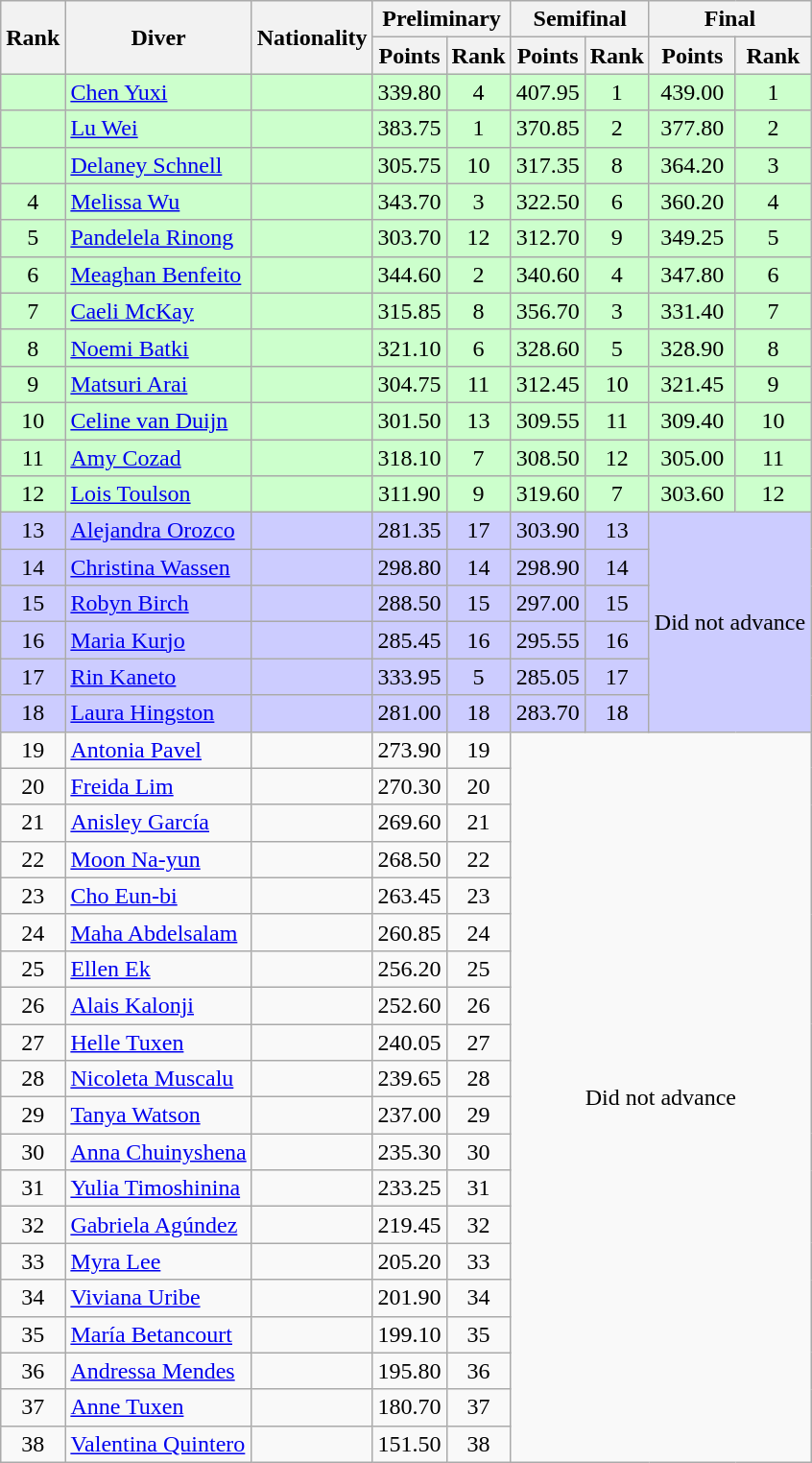<table class="wikitable sortable" style="text-align:center">
<tr>
<th rowspan=2>Rank</th>
<th rowspan=2>Diver</th>
<th rowspan=2>Nationality</th>
<th colspan=2>Preliminary</th>
<th colspan=2>Semifinal</th>
<th colspan=2>Final</th>
</tr>
<tr>
<th>Points</th>
<th>Rank</th>
<th>Points</th>
<th>Rank</th>
<th>Points</th>
<th>Rank</th>
</tr>
<tr bgcolor=ccffcc>
<td></td>
<td align=left><a href='#'>Chen Yuxi</a></td>
<td align=left></td>
<td>339.80</td>
<td>4</td>
<td>407.95</td>
<td>1</td>
<td>439.00</td>
<td>1</td>
</tr>
<tr bgcolor=ccffcc>
<td></td>
<td align=left><a href='#'>Lu Wei</a></td>
<td align=left></td>
<td>383.75</td>
<td>1</td>
<td>370.85</td>
<td>2</td>
<td>377.80</td>
<td>2</td>
</tr>
<tr bgcolor=ccffcc>
<td></td>
<td align=left><a href='#'>Delaney Schnell</a></td>
<td align=left></td>
<td>305.75</td>
<td>10</td>
<td>317.35</td>
<td>8</td>
<td>364.20</td>
<td>3</td>
</tr>
<tr bgcolor=ccffcc>
<td>4</td>
<td align=left><a href='#'>Melissa Wu</a></td>
<td align=left></td>
<td>343.70</td>
<td>3</td>
<td>322.50</td>
<td>6</td>
<td>360.20</td>
<td>4</td>
</tr>
<tr bgcolor=ccffcc>
<td>5</td>
<td align=left><a href='#'>Pandelela Rinong</a></td>
<td align=left></td>
<td>303.70</td>
<td>12</td>
<td>312.70</td>
<td>9</td>
<td>349.25</td>
<td>5</td>
</tr>
<tr bgcolor=ccffcc>
<td>6</td>
<td align=left><a href='#'>Meaghan Benfeito</a></td>
<td align=left></td>
<td>344.60</td>
<td>2</td>
<td>340.60</td>
<td>4</td>
<td>347.80</td>
<td>6</td>
</tr>
<tr bgcolor=ccffcc>
<td>7</td>
<td align=left><a href='#'>Caeli McKay</a></td>
<td align=left></td>
<td>315.85</td>
<td>8</td>
<td>356.70</td>
<td>3</td>
<td>331.40</td>
<td>7</td>
</tr>
<tr bgcolor=ccffcc>
<td>8</td>
<td align=left><a href='#'>Noemi Batki</a></td>
<td align=left></td>
<td>321.10</td>
<td>6</td>
<td>328.60</td>
<td>5</td>
<td>328.90</td>
<td>8</td>
</tr>
<tr bgcolor=ccffcc>
<td>9</td>
<td align=left><a href='#'>Matsuri Arai</a></td>
<td align=left></td>
<td>304.75</td>
<td>11</td>
<td>312.45</td>
<td>10</td>
<td>321.45</td>
<td>9</td>
</tr>
<tr bgcolor=ccffcc>
<td>10</td>
<td align=left><a href='#'>Celine van Duijn</a></td>
<td align=left></td>
<td>301.50</td>
<td>13</td>
<td>309.55</td>
<td>11</td>
<td>309.40</td>
<td>10</td>
</tr>
<tr bgcolor=ccffcc>
<td>11</td>
<td align=left><a href='#'>Amy Cozad</a></td>
<td align=left></td>
<td>318.10</td>
<td>7</td>
<td>308.50</td>
<td>12</td>
<td>305.00</td>
<td>11</td>
</tr>
<tr bgcolor=ccffcc>
<td>12</td>
<td align=left><a href='#'>Lois Toulson</a></td>
<td align=left></td>
<td>311.90</td>
<td>9</td>
<td>319.60</td>
<td>7</td>
<td>303.60</td>
<td>12</td>
</tr>
<tr bgcolor=ccccff>
<td>13</td>
<td align=left><a href='#'>Alejandra Orozco</a></td>
<td align=left></td>
<td>281.35</td>
<td>17</td>
<td>303.90</td>
<td>13</td>
<td colspan=2 rowspan=6>Did not advance</td>
</tr>
<tr bgcolor=ccccff>
<td>14</td>
<td align=left><a href='#'>Christina Wassen</a></td>
<td align=left></td>
<td>298.80</td>
<td>14</td>
<td>298.90</td>
<td>14</td>
</tr>
<tr bgcolor=ccccff>
<td>15</td>
<td align=left><a href='#'>Robyn Birch</a></td>
<td align=left></td>
<td>288.50</td>
<td>15</td>
<td>297.00</td>
<td>15</td>
</tr>
<tr bgcolor=ccccff>
<td>16</td>
<td align=left><a href='#'>Maria Kurjo</a></td>
<td align=left></td>
<td>285.45</td>
<td>16</td>
<td>295.55</td>
<td>16</td>
</tr>
<tr bgcolor=ccccff>
<td>17</td>
<td align=left><a href='#'>Rin Kaneto</a></td>
<td align=left></td>
<td>333.95</td>
<td>5</td>
<td>285.05</td>
<td>17</td>
</tr>
<tr bgcolor=ccccff>
<td>18</td>
<td align=left><a href='#'>Laura Hingston</a></td>
<td align=left></td>
<td>281.00</td>
<td>18</td>
<td>283.70</td>
<td>18</td>
</tr>
<tr>
<td>19</td>
<td align=left><a href='#'>Antonia Pavel</a></td>
<td align=left></td>
<td>273.90</td>
<td>19</td>
<td colspan=4 rowspan=20>Did not advance</td>
</tr>
<tr>
<td>20</td>
<td align=left><a href='#'>Freida Lim</a></td>
<td align=left></td>
<td>270.30</td>
<td>20</td>
</tr>
<tr>
<td>21</td>
<td align=left><a href='#'>Anisley García</a></td>
<td align=left></td>
<td>269.60</td>
<td>21</td>
</tr>
<tr>
<td>22</td>
<td align=left><a href='#'>Moon Na-yun</a></td>
<td align=left></td>
<td>268.50</td>
<td>22</td>
</tr>
<tr>
<td>23</td>
<td align=left><a href='#'>Cho Eun-bi</a></td>
<td align=left></td>
<td>263.45</td>
<td>23</td>
</tr>
<tr>
<td>24</td>
<td align=left><a href='#'>Maha Abdelsalam</a></td>
<td align=left></td>
<td>260.85</td>
<td>24</td>
</tr>
<tr>
<td>25</td>
<td align=left><a href='#'>Ellen Ek</a></td>
<td align=left></td>
<td>256.20</td>
<td>25</td>
</tr>
<tr>
<td>26</td>
<td align=left><a href='#'>Alais Kalonji</a></td>
<td align=left></td>
<td>252.60</td>
<td>26</td>
</tr>
<tr>
<td>27</td>
<td align=left><a href='#'>Helle Tuxen</a></td>
<td align=left></td>
<td>240.05</td>
<td>27</td>
</tr>
<tr>
<td>28</td>
<td align=left><a href='#'>Nicoleta Muscalu</a></td>
<td align=left></td>
<td>239.65</td>
<td>28</td>
</tr>
<tr>
<td>29</td>
<td align=left><a href='#'>Tanya Watson</a></td>
<td align=left></td>
<td>237.00</td>
<td>29</td>
</tr>
<tr>
<td>30</td>
<td align=left><a href='#'>Anna Chuinyshena</a></td>
<td align=left></td>
<td>235.30</td>
<td>30</td>
</tr>
<tr>
<td>31</td>
<td align=left><a href='#'>Yulia Timoshinina</a></td>
<td align=left></td>
<td>233.25</td>
<td>31</td>
</tr>
<tr>
<td>32</td>
<td align=left><a href='#'>Gabriela Agúndez</a></td>
<td align=left></td>
<td>219.45</td>
<td>32</td>
</tr>
<tr>
<td>33</td>
<td align=left><a href='#'>Myra Lee</a></td>
<td align=left></td>
<td>205.20</td>
<td>33</td>
</tr>
<tr>
<td>34</td>
<td align=left><a href='#'>Viviana Uribe</a></td>
<td align=left></td>
<td>201.90</td>
<td>34</td>
</tr>
<tr>
<td>35</td>
<td align=left><a href='#'>María Betancourt</a></td>
<td align=left></td>
<td>199.10</td>
<td>35</td>
</tr>
<tr>
<td>36</td>
<td align=left><a href='#'>Andressa Mendes</a></td>
<td align=left></td>
<td>195.80</td>
<td>36</td>
</tr>
<tr>
<td>37</td>
<td align=left><a href='#'>Anne Tuxen</a></td>
<td align=left></td>
<td>180.70</td>
<td>37</td>
</tr>
<tr>
<td>38</td>
<td align=left><a href='#'>Valentina Quintero</a></td>
<td align=left></td>
<td>151.50</td>
<td>38</td>
</tr>
</table>
